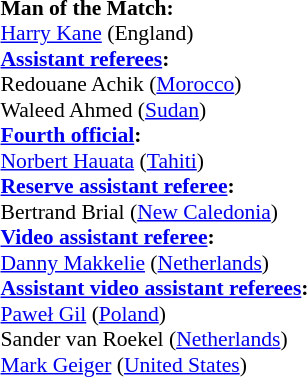<table style="width:100%; font-size:90%;">
<tr>
<td><br><strong>Man of the Match:</strong>
<br><a href='#'>Harry Kane</a> (England)<br><strong><a href='#'>Assistant referees</a>:</strong>
<br>Redouane Achik (<a href='#'>Morocco</a>)
<br>Waleed Ahmed (<a href='#'>Sudan</a>)
<br><strong><a href='#'>Fourth official</a>:</strong>
<br><a href='#'>Norbert Hauata</a> (<a href='#'>Tahiti</a>)
<br><strong><a href='#'>Reserve assistant referee</a>:</strong>
<br>Bertrand Brial (<a href='#'>New Caledonia</a>)
<br><strong><a href='#'>Video assistant referee</a>:</strong>
<br><a href='#'>Danny Makkelie</a> (<a href='#'>Netherlands</a>)
<br><strong><a href='#'>Assistant video assistant referees</a>:</strong>
<br><a href='#'>Paweł Gil</a> (<a href='#'>Poland</a>)
<br>Sander van Roekel (<a href='#'>Netherlands</a>)
<br><a href='#'>Mark Geiger</a> (<a href='#'>United States</a>)</td>
</tr>
</table>
